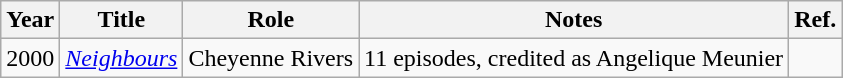<table class="wikitable sortable" style="text-align:left;">
<tr>
<th>Year</th>
<th>Title</th>
<th>Role</th>
<th class="unsortable">Notes</th>
<th class="unsortable">Ref.</th>
</tr>
<tr>
<td>2000</td>
<td><em><a href='#'>Neighbours</a></em></td>
<td>Cheyenne Rivers</td>
<td>11 episodes, credited as Angelique Meunier</td>
<td></td>
</tr>
</table>
